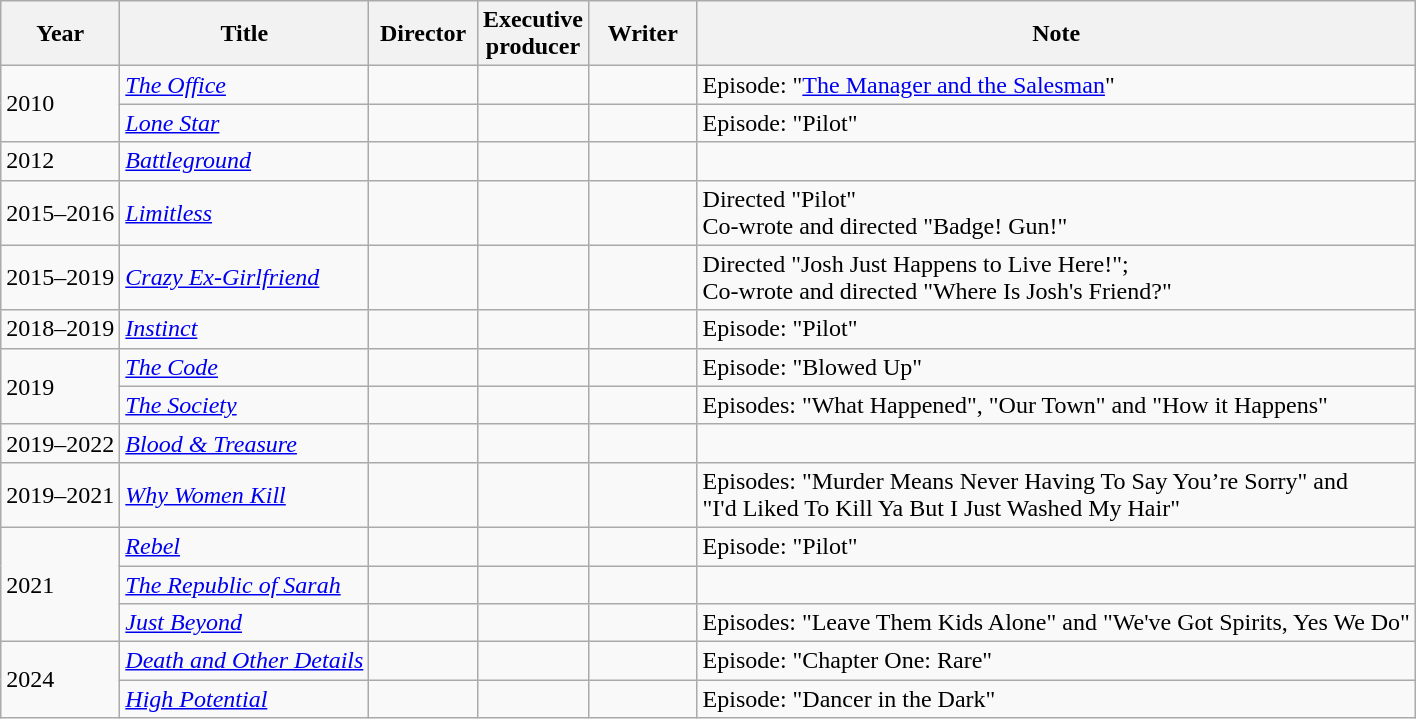<table class="wikitable">
<tr>
<th>Year</th>
<th>Title</th>
<th width="65">Director</th>
<th width="65">Executive<br>producer</th>
<th width="65">Writer</th>
<th>Note</th>
</tr>
<tr>
<td rowspan=2>2010</td>
<td><em><a href='#'>The Office</a></em></td>
<td></td>
<td></td>
<td></td>
<td>Episode: "<a href='#'>The Manager and the Salesman</a>"</td>
</tr>
<tr>
<td><em><a href='#'>Lone Star</a></em></td>
<td></td>
<td></td>
<td></td>
<td>Episode: "Pilot"</td>
</tr>
<tr>
<td>2012</td>
<td><em><a href='#'>Battleground</a></em></td>
<td></td>
<td></td>
<td></td>
<td></td>
</tr>
<tr>
<td>2015–2016</td>
<td><em><a href='#'>Limitless</a></em></td>
<td></td>
<td></td>
<td></td>
<td>Directed "Pilot"<br>Co-wrote and directed "Badge! Gun!"</td>
</tr>
<tr>
<td>2015–2019</td>
<td><em><a href='#'>Crazy Ex-Girlfriend</a></em></td>
<td></td>
<td></td>
<td></td>
<td>Directed "Josh Just Happens to Live Here!";<br>Co-wrote and directed "Where Is Josh's Friend?"</td>
</tr>
<tr>
<td>2018–2019</td>
<td><em><a href='#'>Instinct</a></em></td>
<td></td>
<td></td>
<td></td>
<td>Episode: "Pilot"</td>
</tr>
<tr>
<td rowspan=2>2019</td>
<td><em><a href='#'>The Code</a></em></td>
<td></td>
<td></td>
<td></td>
<td>Episode: "Blowed Up"</td>
</tr>
<tr>
<td><em><a href='#'>The Society</a></em></td>
<td></td>
<td></td>
<td></td>
<td>Episodes: "What Happened", "Our Town" and "How it Happens"</td>
</tr>
<tr>
<td>2019–2022</td>
<td><em><a href='#'>Blood & Treasure</a></em></td>
<td></td>
<td></td>
<td></td>
<td></td>
</tr>
<tr>
<td>2019–2021</td>
<td><em><a href='#'>Why Women Kill</a></em></td>
<td></td>
<td></td>
<td></td>
<td>Episodes: "Murder Means Never Having To Say You’re Sorry" and<br>"I'd Liked To Kill Ya But I Just Washed My Hair"</td>
</tr>
<tr>
<td rowspan="3">2021</td>
<td><em><a href='#'>Rebel</a></em></td>
<td></td>
<td></td>
<td></td>
<td>Episode: "Pilot"</td>
</tr>
<tr>
<td><em><a href='#'>The Republic of Sarah</a></em></td>
<td></td>
<td></td>
<td></td>
<td></td>
</tr>
<tr>
<td><em><a href='#'>Just Beyond</a></em></td>
<td></td>
<td></td>
<td></td>
<td>Episodes: "Leave Them Kids Alone" and "We've Got Spirits, Yes We Do"</td>
</tr>
<tr>
<td rowspan=2>2024</td>
<td><em><a href='#'>Death and Other Details</a></em></td>
<td></td>
<td></td>
<td></td>
<td>Episode: "Chapter One: Rare"</td>
</tr>
<tr>
<td><em><a href='#'>High Potential</a></em></td>
<td></td>
<td></td>
<td></td>
<td>Episode: "Dancer in the Dark"</td>
</tr>
</table>
